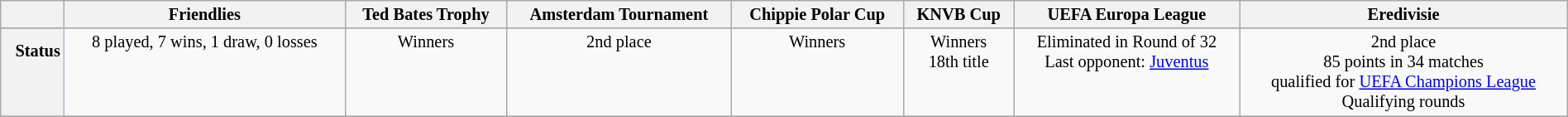<table class="wikitable" style="width:100%; font-size:85%;">
<tr>
<th></th>
<th style="border-bottom:1px solid #B5B7CF;">Friendlies</th>
<th style="border-bottom:1px solid #B5B7CF;">Ted Bates Trophy</th>
<th style="border-bottom:1px solid #B5B7CF;">Amsterdam Tournament</th>
<th style="border-bottom:1px solid #B5B7CF;">Chippie Polar Cup</th>
<th style="border-bottom:1px solid #B5B7CF;">KNVB Cup</th>
<th style="border-bottom:1px solid #B5B7CF;">UEFA Europa League</th>
<th style="border-bottom:1px solid #B5B7CF;">Eredivisie</th>
</tr>
<tr>
</tr>
<tr style="font-size:100%;" valign="top">
<th style="border-right:1px solid #B5B7CF;text-align:right;padding-top:10px;">Status</th>
<td align=center>8 played, 7 wins, 1 draw, 0 losses</td>
<td align=center>Winners</td>
<td align=center>2nd place</td>
<td align=center>Winners</td>
<td align=center>Winners<br>18th title</td>
<td align=center>Eliminated in Round of 32<br>Last opponent: <a href='#'>Juventus</a></td>
<td align=center>2nd place<br>85 points in 34 matches<br>qualified for <a href='#'>UEFA Champions League</a><br>Qualifying rounds</td>
</tr>
<tr>
</tr>
</table>
